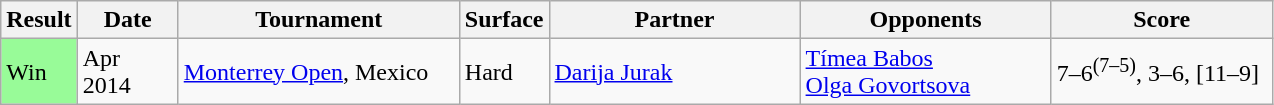<table class=wikitable>
<tr>
<th style="width:40px">Result</th>
<th style="width:60px">Date</th>
<th style="width:180px">Tournament</th>
<th style="width:50px">Surface</th>
<th style="width:160px">Partner</th>
<th style="width:160px">Opponents</th>
<th style="width:140px">Score</th>
</tr>
<tr>
<td style="background:#98fb98;">Win</td>
<td>Apr 2014</td>
<td><a href='#'>Monterrey Open</a>, Mexico</td>
<td>Hard</td>
<td> <a href='#'>Darija Jurak</a></td>
<td> <a href='#'>Tímea Babos</a> <br>  <a href='#'>Olga Govortsova</a></td>
<td>7–6<sup>(7–5)</sup>, 3–6, [11–9]</td>
</tr>
</table>
